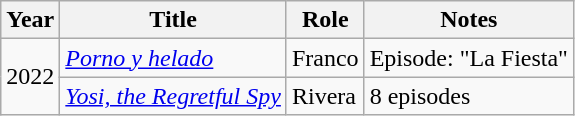<table class="wikitable sortable">
<tr>
<th>Year</th>
<th>Title</th>
<th>Role</th>
<th class="unsortable">Notes</th>
</tr>
<tr>
<td rowspan="2">2022</td>
<td><em><a href='#'>Porno y helado</a></em></td>
<td>Franco</td>
<td>Episode: "La Fiesta"</td>
</tr>
<tr>
<td><em><a href='#'>Yosi, the Regretful Spy</a></em></td>
<td>Rivera</td>
<td>8 episodes</td>
</tr>
</table>
